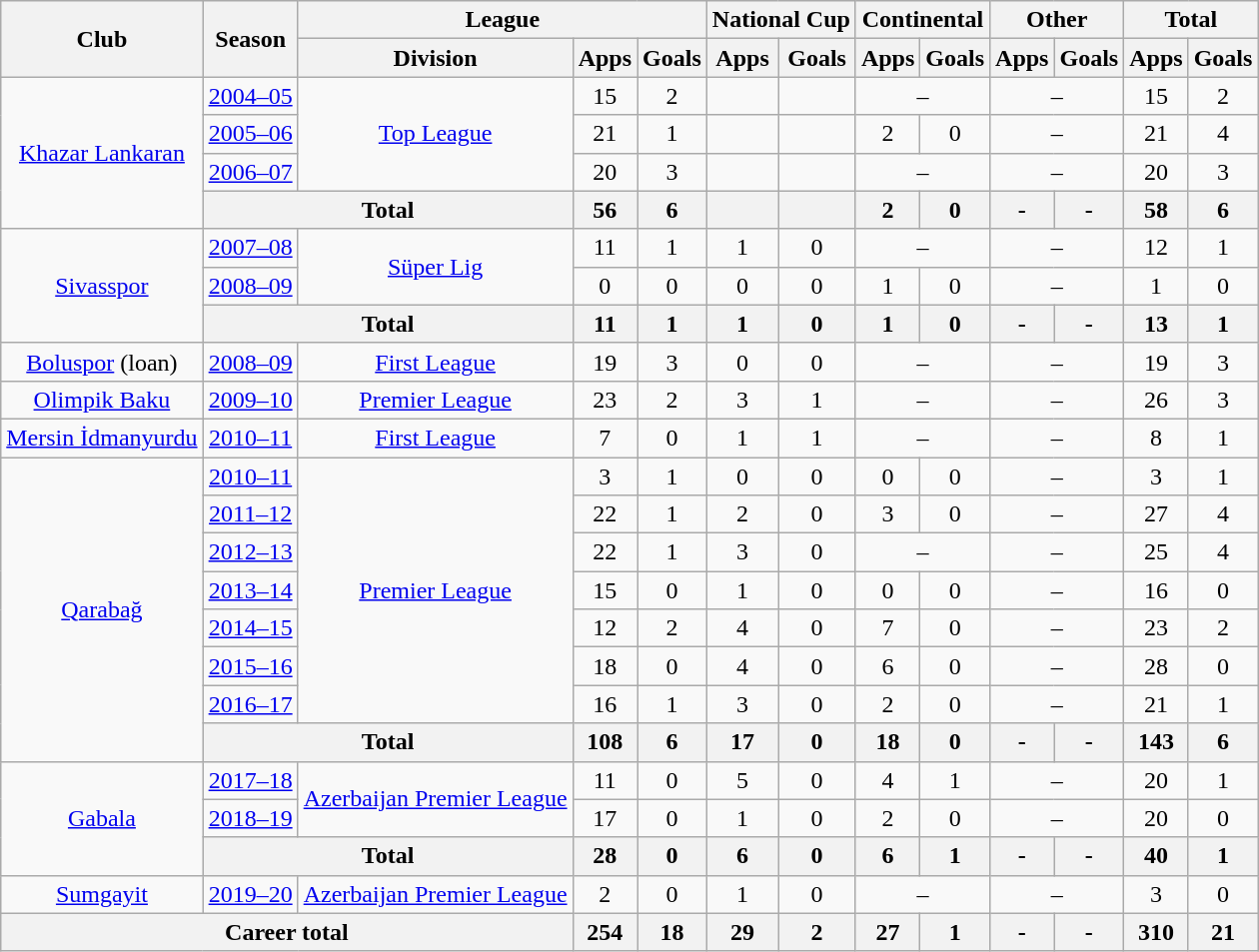<table class="wikitable" style="text-align: center;">
<tr>
<th rowspan="2">Club</th>
<th rowspan="2">Season</th>
<th colspan="3">League</th>
<th colspan="2">National Cup</th>
<th colspan="2">Continental</th>
<th colspan="2">Other</th>
<th colspan="2">Total</th>
</tr>
<tr>
<th>Division</th>
<th>Apps</th>
<th>Goals</th>
<th>Apps</th>
<th>Goals</th>
<th>Apps</th>
<th>Goals</th>
<th>Apps</th>
<th>Goals</th>
<th>Apps</th>
<th>Goals</th>
</tr>
<tr>
<td rowspan="4" valign="center"><a href='#'>Khazar Lankaran</a></td>
<td><a href='#'>2004–05</a></td>
<td rowspan="3" valign="center"><a href='#'>Top League</a></td>
<td>15</td>
<td>2</td>
<td></td>
<td></td>
<td colspan="2">–</td>
<td colspan="2">–</td>
<td>15</td>
<td>2</td>
</tr>
<tr>
<td><a href='#'>2005–06</a></td>
<td>21</td>
<td>1</td>
<td></td>
<td></td>
<td>2</td>
<td>0</td>
<td colspan="2">–</td>
<td>21</td>
<td>4</td>
</tr>
<tr>
<td><a href='#'>2006–07</a></td>
<td>20</td>
<td>3</td>
<td></td>
<td></td>
<td colspan="2">–</td>
<td colspan="2">–</td>
<td>20</td>
<td>3</td>
</tr>
<tr>
<th colspan="2">Total</th>
<th>56</th>
<th>6</th>
<th></th>
<th></th>
<th>2</th>
<th>0</th>
<th>-</th>
<th>-</th>
<th>58</th>
<th>6</th>
</tr>
<tr>
<td rowspan="3" valign="center"><a href='#'>Sivasspor</a></td>
<td><a href='#'>2007–08</a></td>
<td rowspan="2" valign="center"><a href='#'>Süper Lig</a></td>
<td>11</td>
<td>1</td>
<td>1</td>
<td>0</td>
<td colspan="2">–</td>
<td colspan="2">–</td>
<td>12</td>
<td>1</td>
</tr>
<tr>
<td><a href='#'>2008–09</a></td>
<td>0</td>
<td>0</td>
<td>0</td>
<td>0</td>
<td>1</td>
<td>0</td>
<td colspan="2">–</td>
<td>1</td>
<td>0</td>
</tr>
<tr>
<th colspan="2">Total</th>
<th>11</th>
<th>1</th>
<th>1</th>
<th>0</th>
<th>1</th>
<th>0</th>
<th>-</th>
<th>-</th>
<th>13</th>
<th>1</th>
</tr>
<tr>
<td valign="center"><a href='#'>Boluspor</a> (loan)</td>
<td><a href='#'>2008–09</a></td>
<td><a href='#'>First League</a></td>
<td>19</td>
<td>3</td>
<td>0</td>
<td>0</td>
<td colspan="2">–</td>
<td colspan="2">–</td>
<td>19</td>
<td>3</td>
</tr>
<tr>
<td valign="center"><a href='#'>Olimpik Baku</a></td>
<td><a href='#'>2009–10</a></td>
<td><a href='#'>Premier League</a></td>
<td>23</td>
<td>2</td>
<td>3</td>
<td>1</td>
<td colspan="2">–</td>
<td colspan="2">–</td>
<td>26</td>
<td>3</td>
</tr>
<tr>
<td valign="center"><a href='#'>Mersin İdmanyurdu</a></td>
<td><a href='#'>2010–11</a></td>
<td><a href='#'>First League</a></td>
<td>7</td>
<td>0</td>
<td>1</td>
<td>1</td>
<td colspan="2">–</td>
<td colspan="2">–</td>
<td>8</td>
<td>1</td>
</tr>
<tr>
<td rowspan="8" valign="center"><a href='#'>Qarabağ</a></td>
<td><a href='#'>2010–11</a></td>
<td rowspan="7" valign="center"><a href='#'>Premier League</a></td>
<td>3</td>
<td>1</td>
<td>0</td>
<td>0</td>
<td>0</td>
<td>0</td>
<td colspan="2">–</td>
<td>3</td>
<td>1</td>
</tr>
<tr>
<td><a href='#'>2011–12</a></td>
<td>22</td>
<td>1</td>
<td>2</td>
<td>0</td>
<td>3</td>
<td>0</td>
<td colspan="2">–</td>
<td>27</td>
<td>4</td>
</tr>
<tr>
<td><a href='#'>2012–13</a></td>
<td>22</td>
<td>1</td>
<td>3</td>
<td>0</td>
<td colspan="2">–</td>
<td colspan="2">–</td>
<td>25</td>
<td>4</td>
</tr>
<tr>
<td><a href='#'>2013–14</a></td>
<td>15</td>
<td>0</td>
<td>1</td>
<td>0</td>
<td>0</td>
<td>0</td>
<td colspan="2">–</td>
<td>16</td>
<td>0</td>
</tr>
<tr>
<td><a href='#'>2014–15</a></td>
<td>12</td>
<td>2</td>
<td>4</td>
<td>0</td>
<td>7</td>
<td>0</td>
<td colspan="2">–</td>
<td>23</td>
<td>2</td>
</tr>
<tr>
<td><a href='#'>2015–16</a></td>
<td>18</td>
<td>0</td>
<td>4</td>
<td>0</td>
<td>6</td>
<td>0</td>
<td colspan="2">–</td>
<td>28</td>
<td>0</td>
</tr>
<tr>
<td><a href='#'>2016–17</a></td>
<td>16</td>
<td>1</td>
<td>3</td>
<td>0</td>
<td>2</td>
<td>0</td>
<td colspan="2">–</td>
<td>21</td>
<td>1</td>
</tr>
<tr>
<th colspan="2">Total</th>
<th>108</th>
<th>6</th>
<th>17</th>
<th>0</th>
<th>18</th>
<th>0</th>
<th>-</th>
<th>-</th>
<th>143</th>
<th>6</th>
</tr>
<tr>
<td rowspan="3" valign="center"><a href='#'>Gabala</a></td>
<td><a href='#'>2017–18</a></td>
<td rowspan="2" valign="center"><a href='#'>Azerbaijan Premier League</a></td>
<td>11</td>
<td>0</td>
<td>5</td>
<td>0</td>
<td>4</td>
<td>1</td>
<td colspan="2">–</td>
<td>20</td>
<td>1</td>
</tr>
<tr>
<td><a href='#'>2018–19</a></td>
<td>17</td>
<td>0</td>
<td>1</td>
<td>0</td>
<td>2</td>
<td>0</td>
<td colspan="2">–</td>
<td>20</td>
<td>0</td>
</tr>
<tr>
<th colspan="2">Total</th>
<th>28</th>
<th>0</th>
<th>6</th>
<th>0</th>
<th>6</th>
<th>1</th>
<th>-</th>
<th>-</th>
<th>40</th>
<th>1</th>
</tr>
<tr>
<td valign="center"><a href='#'>Sumgayit</a></td>
<td><a href='#'>2019–20</a></td>
<td><a href='#'>Azerbaijan Premier League</a></td>
<td>2</td>
<td>0</td>
<td>1</td>
<td>0</td>
<td colspan="2">–</td>
<td colspan="2">–</td>
<td>3</td>
<td>0</td>
</tr>
<tr>
<th colspan="3">Career total</th>
<th>254</th>
<th>18</th>
<th>29</th>
<th>2</th>
<th>27</th>
<th>1</th>
<th>-</th>
<th>-</th>
<th>310</th>
<th>21</th>
</tr>
</table>
